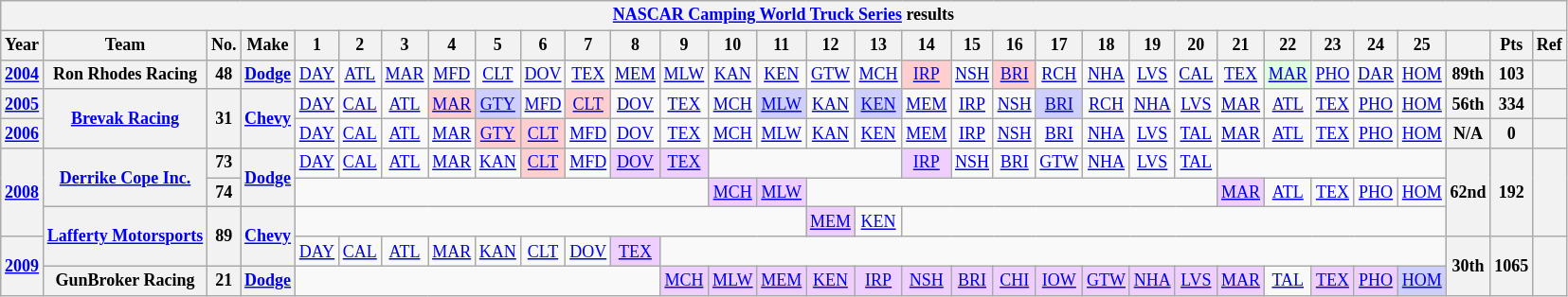<table class="wikitable" style="text-align:center; font-size:75%">
<tr>
<th colspan=45><a href='#'>NASCAR Camping World Truck Series</a> results</th>
</tr>
<tr>
<th>Year</th>
<th>Team</th>
<th>No.</th>
<th>Make</th>
<th>1</th>
<th>2</th>
<th>3</th>
<th>4</th>
<th>5</th>
<th>6</th>
<th>7</th>
<th>8</th>
<th>9</th>
<th>10</th>
<th>11</th>
<th>12</th>
<th>13</th>
<th>14</th>
<th>15</th>
<th>16</th>
<th>17</th>
<th>18</th>
<th>19</th>
<th>20</th>
<th>21</th>
<th>22</th>
<th>23</th>
<th>24</th>
<th>25</th>
<th></th>
<th>Pts</th>
<th>Ref</th>
</tr>
<tr>
<th><a href='#'>2004</a></th>
<th>Ron Rhodes Racing</th>
<th>48</th>
<th><a href='#'>Dodge</a></th>
<td><a href='#'>DAY</a></td>
<td><a href='#'>ATL</a></td>
<td><a href='#'>MAR</a></td>
<td><a href='#'>MFD</a></td>
<td><a href='#'>CLT</a></td>
<td><a href='#'>DOV</a></td>
<td><a href='#'>TEX</a></td>
<td><a href='#'>MEM</a></td>
<td><a href='#'>MLW</a></td>
<td><a href='#'>KAN</a></td>
<td><a href='#'>KEN</a></td>
<td><a href='#'>GTW</a></td>
<td><a href='#'>MCH</a></td>
<td style="background:#FFCFCF;"><a href='#'>IRP</a><br></td>
<td><a href='#'>NSH</a></td>
<td style="background:#FFCFCF;"><a href='#'>BRI</a><br></td>
<td><a href='#'>RCH</a></td>
<td><a href='#'>NHA</a></td>
<td><a href='#'>LVS</a></td>
<td><a href='#'>CAL</a></td>
<td><a href='#'>TEX</a></td>
<td style="background:#DFFFDF;"><a href='#'>MAR</a><br></td>
<td><a href='#'>PHO</a></td>
<td><a href='#'>DAR</a></td>
<td><a href='#'>HOM</a></td>
<th>89th</th>
<th>103</th>
<th></th>
</tr>
<tr>
<th><a href='#'>2005</a></th>
<th rowspan=2><a href='#'>Brevak Racing</a></th>
<th rowspan=2>31</th>
<th rowspan=2><a href='#'>Chevy</a></th>
<td><a href='#'>DAY</a></td>
<td><a href='#'>CAL</a></td>
<td><a href='#'>ATL</a></td>
<td style="background:#FFCFCF;"><a href='#'>MAR</a><br></td>
<td style="background:#CFCFFF;"><a href='#'>GTY</a><br></td>
<td><a href='#'>MFD</a></td>
<td style="background:#FFCFCF;"><a href='#'>CLT</a><br></td>
<td><a href='#'>DOV</a></td>
<td><a href='#'>TEX</a></td>
<td><a href='#'>MCH</a></td>
<td style="background:#CFCFFF;"><a href='#'>MLW</a><br></td>
<td><a href='#'>KAN</a></td>
<td style="background:#CFCFFF;"><a href='#'>KEN</a><br></td>
<td><a href='#'>MEM</a></td>
<td><a href='#'>IRP</a></td>
<td><a href='#'>NSH</a></td>
<td style="background:#CFCFFF;"><a href='#'>BRI</a><br></td>
<td><a href='#'>RCH</a></td>
<td><a href='#'>NHA</a></td>
<td><a href='#'>LVS</a></td>
<td><a href='#'>MAR</a></td>
<td><a href='#'>ATL</a></td>
<td><a href='#'>TEX</a></td>
<td><a href='#'>PHO</a></td>
<td><a href='#'>HOM</a></td>
<th>56th</th>
<th>334</th>
<th></th>
</tr>
<tr>
<th><a href='#'>2006</a></th>
<td><a href='#'>DAY</a></td>
<td><a href='#'>CAL</a></td>
<td><a href='#'>ATL</a></td>
<td><a href='#'>MAR</a></td>
<td style="background:#FFCFCF;"><a href='#'>GTY</a><br></td>
<td style="background:#FFCFCF;"><a href='#'>CLT</a><br></td>
<td><a href='#'>MFD</a></td>
<td><a href='#'>DOV</a></td>
<td><a href='#'>TEX</a></td>
<td><a href='#'>MCH</a></td>
<td><a href='#'>MLW</a></td>
<td><a href='#'>KAN</a></td>
<td><a href='#'>KEN</a></td>
<td><a href='#'>MEM</a></td>
<td><a href='#'>IRP</a></td>
<td><a href='#'>NSH</a></td>
<td><a href='#'>BRI</a></td>
<td><a href='#'>NHA</a></td>
<td><a href='#'>LVS</a></td>
<td><a href='#'>TAL</a></td>
<td><a href='#'>MAR</a></td>
<td><a href='#'>ATL</a></td>
<td><a href='#'>TEX</a></td>
<td><a href='#'>PHO</a></td>
<td><a href='#'>HOM</a></td>
<th>N/A</th>
<th>0</th>
<th></th>
</tr>
<tr>
<th rowspan=3><a href='#'>2008</a></th>
<th rowspan=2><a href='#'>Derrike Cope Inc.</a></th>
<th>73</th>
<th rowspan=2><a href='#'>Dodge</a></th>
<td><a href='#'>DAY</a></td>
<td><a href='#'>CAL</a></td>
<td><a href='#'>ATL</a></td>
<td><a href='#'>MAR</a></td>
<td><a href='#'>KAN</a></td>
<td style="background:#FFCFCF;"><a href='#'>CLT</a><br></td>
<td><a href='#'>MFD</a></td>
<td style="background:#EFCFFF;"><a href='#'>DOV</a><br></td>
<td style="background:#EFCFFF;"><a href='#'>TEX</a><br></td>
<td colspan=4></td>
<td style="background:#EFCFFF;"><a href='#'>IRP</a><br></td>
<td><a href='#'>NSH</a></td>
<td><a href='#'>BRI</a></td>
<td><a href='#'>GTW</a></td>
<td><a href='#'>NHA</a></td>
<td><a href='#'>LVS</a></td>
<td><a href='#'>TAL</a></td>
<td colspan=5></td>
<th rowspan=3>62nd</th>
<th rowspan=3>192</th>
<th rowspan=3></th>
</tr>
<tr>
<th>74</th>
<td colspan=9></td>
<td style="background:#EFCFFF;"><a href='#'>MCH</a><br></td>
<td style="background:#EFCFFF;"><a href='#'>MLW</a><br></td>
<td colspan=9></td>
<td style="background:#EFCFFF;"><a href='#'>MAR</a><br></td>
<td><a href='#'>ATL</a></td>
<td><a href='#'>TEX</a></td>
<td><a href='#'>PHO</a></td>
<td><a href='#'>HOM</a></td>
</tr>
<tr>
<th rowspan=2><a href='#'>Lafferty Motorsports</a></th>
<th rowspan=2>89</th>
<th rowspan=2><a href='#'>Chevy</a></th>
<td colspan=11></td>
<td style="background:#EFCFFF;"><a href='#'>MEM</a><br></td>
<td><a href='#'>KEN</a></td>
<td colspan=12></td>
</tr>
<tr>
<th rowspan=2><a href='#'>2009</a></th>
<td><a href='#'>DAY</a></td>
<td><a href='#'>CAL</a></td>
<td><a href='#'>ATL</a></td>
<td><a href='#'>MAR</a></td>
<td><a href='#'>KAN</a></td>
<td><a href='#'>CLT</a></td>
<td><a href='#'>DOV</a></td>
<td style="background:#EFCFFF;"><a href='#'>TEX</a><br></td>
<td colspan=17></td>
<th rowspan=2>30th</th>
<th rowspan=2>1065</th>
<th rowspan=2></th>
</tr>
<tr>
<th>GunBroker Racing</th>
<th>21</th>
<th><a href='#'>Dodge</a></th>
<td colspan=8></td>
<td style="background:#EFCFFF;"><a href='#'>MCH</a><br></td>
<td style="background:#EFCFFF;"><a href='#'>MLW</a><br></td>
<td style="background:#EFCFFF;"><a href='#'>MEM</a><br></td>
<td style="background:#EFCFFF;"><a href='#'>KEN</a><br></td>
<td style="background:#EFCFFF;"><a href='#'>IRP</a><br></td>
<td style="background:#EFCFFF;"><a href='#'>NSH</a><br></td>
<td style="background:#EFCFFF;"><a href='#'>BRI</a><br></td>
<td style="background:#EFCFFF;"><a href='#'>CHI</a><br></td>
<td style="background:#EFCFFF;"><a href='#'>IOW</a><br></td>
<td style="background:#EFCFFF;"><a href='#'>GTW</a><br></td>
<td style="background:#EFCFFF;"><a href='#'>NHA</a><br></td>
<td style="background:#EFCFFF;"><a href='#'>LVS</a><br></td>
<td style="background:#EFCFFF;"><a href='#'>MAR</a><br></td>
<td><a href='#'>TAL</a></td>
<td style="background:#EFCFFF;"><a href='#'>TEX</a><br></td>
<td style="background:#EFCFFF;"><a href='#'>PHO</a><br></td>
<td style="background:#CFCFFF;"><a href='#'>HOM</a><br></td>
</tr>
</table>
